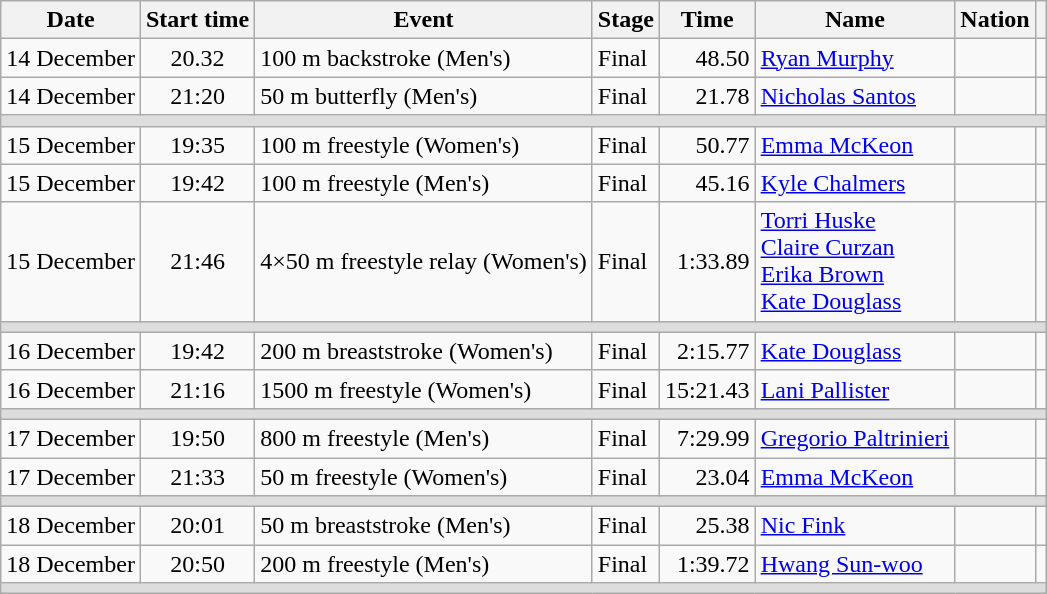<table class="wikitable">
<tr>
<th>Date</th>
<th>Start time</th>
<th>Event</th>
<th>Stage</th>
<th>Time</th>
<th>Name</th>
<th>Nation</th>
<th></th>
</tr>
<tr>
<td>14 December</td>
<td style="text-align:center;">20.32</td>
<td>100 m backstroke (Men's)</td>
<td>Final</td>
<td align="right">48.50</td>
<td><a href='#'>Ryan Murphy</a></td>
<td></td>
<td></td>
</tr>
<tr>
<td>14 December</td>
<td style="text-align:center;">21:20</td>
<td>50 m butterfly (Men's)</td>
<td>Final</td>
<td align="right">21.78</td>
<td><a href='#'>Nicholas Santos</a></td>
<td></td>
<td></td>
</tr>
<tr bgcolor=#DDDDDD>
<td colspan=8></td>
</tr>
<tr>
<td>15 December</td>
<td style="text-align:center;">19:35</td>
<td>100 m freestyle (Women's)</td>
<td>Final</td>
<td align="right">50.77</td>
<td><a href='#'>Emma McKeon</a></td>
<td></td>
<td></td>
</tr>
<tr>
<td>15 December</td>
<td style="text-align:center;">19:42</td>
<td>100 m freestyle (Men's)</td>
<td>Final</td>
<td align="right">45.16</td>
<td><a href='#'>Kyle Chalmers</a></td>
<td></td>
<td></td>
</tr>
<tr>
<td>15 December</td>
<td style="text-align:center;">21:46</td>
<td>4×50 m freestyle relay (Women's)</td>
<td>Final</td>
<td align="right">1:33.89</td>
<td><a href='#'>Torri Huske</a><br><a href='#'>Claire Curzan</a><br><a href='#'>Erika Brown</a><br><a href='#'>Kate Douglass</a></td>
<td></td>
<td></td>
</tr>
<tr bgcolor=#DDDDDD>
<td colspan=8></td>
</tr>
<tr>
<td>16 December</td>
<td style="text-align:center;">19:42</td>
<td>200 m breaststroke (Women's)</td>
<td>Final</td>
<td align="right">2:15.77</td>
<td><a href='#'>Kate Douglass</a></td>
<td></td>
<td></td>
</tr>
<tr>
<td>16 December</td>
<td style="text-align:center;">21:16</td>
<td>1500 m freestyle (Women's)</td>
<td>Final</td>
<td align="right">15:21.43</td>
<td><a href='#'>Lani Pallister</a></td>
<td></td>
<td></td>
</tr>
<tr bgcolor=#DDDDDD>
<td colspan=8></td>
</tr>
<tr>
<td>17 December</td>
<td style="text-align:center;">19:50</td>
<td>800 m freestyle (Men's)</td>
<td>Final</td>
<td align="right">7:29.99</td>
<td><a href='#'>Gregorio Paltrinieri</a></td>
<td></td>
<td></td>
</tr>
<tr>
<td>17 December</td>
<td style="text-align:center;">21:33</td>
<td>50 m freestyle (Women's)</td>
<td>Final</td>
<td align="right">23.04</td>
<td><a href='#'>Emma McKeon</a></td>
<td></td>
<td></td>
</tr>
<tr bgcolor=#DDDDDD>
<td colspan=8></td>
</tr>
<tr>
<td>18 December</td>
<td style="text-align:center;">20:01</td>
<td>50 m breaststroke (Men's)</td>
<td>Final</td>
<td align="right">25.38</td>
<td><a href='#'>Nic Fink</a></td>
<td></td>
<td></td>
</tr>
<tr>
<td>18 December</td>
<td style="text-align:center;">20:50</td>
<td>200 m freestyle (Men's)</td>
<td>Final</td>
<td align="right">1:39.72</td>
<td><a href='#'>Hwang Sun-woo</a></td>
<td></td>
<td></td>
</tr>
<tr bgcolor=#DDDDDD>
<td colspan=8></td>
</tr>
</table>
